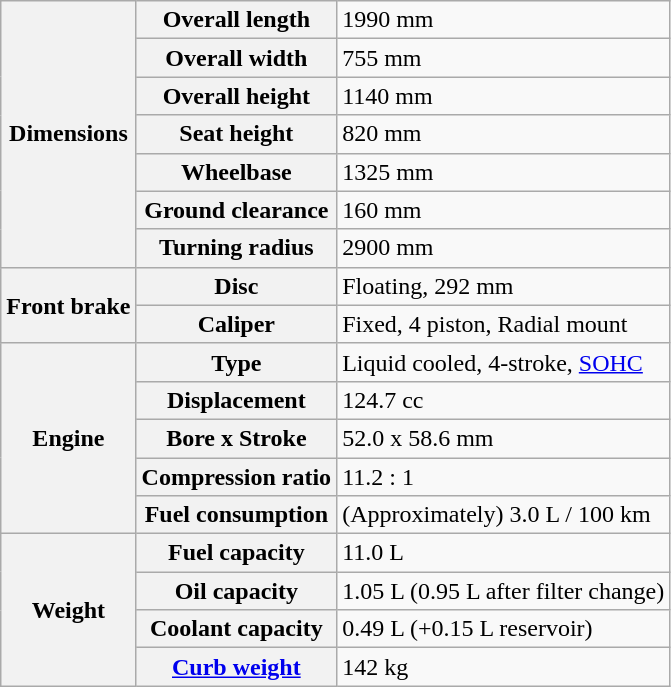<table class="wikitable" style="border: none;">
<tr>
<th rowspan="7">Dimensions</th>
<th>Overall length</th>
<td>1990 mm</td>
</tr>
<tr>
<th>Overall width</th>
<td>755 mm</td>
</tr>
<tr>
<th>Overall height</th>
<td>1140 mm</td>
</tr>
<tr>
<th>Seat height</th>
<td>820 mm</td>
</tr>
<tr>
<th>Wheelbase</th>
<td>1325 mm</td>
</tr>
<tr>
<th>Ground clearance</th>
<td>160 mm</td>
</tr>
<tr>
<th>Turning radius</th>
<td>2900 mm</td>
</tr>
<tr>
<th rowspan="2">Front brake</th>
<th>Disc</th>
<td>Floating, 292 mm</td>
</tr>
<tr>
<th>Caliper</th>
<td>Fixed, 4 piston, Radial mount</td>
</tr>
<tr>
<th rowspan="5">Engine</th>
<th>Type</th>
<td>Liquid cooled, 4-stroke, <a href='#'>SOHC</a></td>
</tr>
<tr>
<th>Displacement</th>
<td>124.7 cc</td>
</tr>
<tr>
<th>Bore x Stroke</th>
<td>52.0 x 58.6 mm</td>
</tr>
<tr>
<th>Compression ratio</th>
<td>11.2 : 1</td>
</tr>
<tr>
<th>Fuel consumption</th>
<td>(Approximately) 3.0 L / 100 km</td>
</tr>
<tr>
<th rowspan="4">Weight</th>
<th>Fuel capacity</th>
<td>11.0 L</td>
</tr>
<tr>
<th>Oil capacity</th>
<td>1.05 L (0.95 L after filter change)</td>
</tr>
<tr>
<th>Coolant capacity</th>
<td>0.49 L (+0.15 L reservoir)</td>
</tr>
<tr>
<th><a href='#'>Curb weight</a></th>
<td>142 kg</td>
</tr>
<tr>
</tr>
</table>
